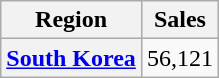<table class="wikitable plainrowheaders" style="text-align:center">
<tr>
<th scope="col">Region</th>
<th scope="col">Sales</th>
</tr>
<tr>
<th scope="row"><a href='#'>South Korea</a></th>
<td>56,121</td>
</tr>
</table>
